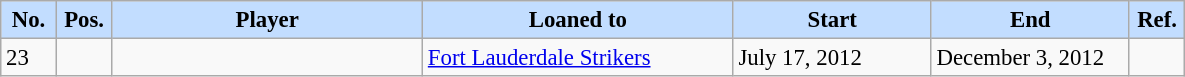<table class="wikitable sortable" style="text-align:left; font-size:95%;">
<tr>
<th style="background:#c2ddff; width:30px;"><strong>No.</strong></th>
<th style="background:#c2ddff; width:30px;"><strong>Pos.</strong></th>
<th style="background:#c2ddff; width:200px;"><strong>Player</strong></th>
<th style="background:#c2ddff; width:200px;"><strong>Loaned to</strong></th>
<th style="background:#c2ddff; width:125px;"><strong>Start</strong></th>
<th style="background:#c2ddff; width:125px;"><strong>End</strong></th>
<th style="background:#c2ddff; width:30px;"><strong>Ref.</strong></th>
</tr>
<tr>
<td>23</td>
<td align=center></td>
<td></td>
<td> <a href='#'>Fort Lauderdale Strikers</a></td>
<td>July 17, 2012</td>
<td>December 3, 2012</td>
<td></td>
</tr>
</table>
